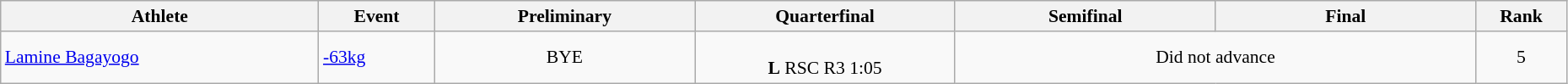<table class="wikitable" width="98%" style="text-align:left; font-size:90%">
<tr>
<th width="11%">Athlete</th>
<th width="4%">Event</th>
<th width="9%">Preliminary</th>
<th width="9%">Quarterfinal</th>
<th width="9%">Semifinal</th>
<th width="9%">Final</th>
<th width="3%">Rank</th>
</tr>
<tr>
<td><a href='#'>Lamine Bagayogo</a></td>
<td><a href='#'>-63kg</a></td>
<td align=center>BYE</td>
<td align=center> <br> <strong>L</strong> RSC R3 1:05</td>
<td align=center colspan="2">Did not advance</td>
<td align=center>5</td>
</tr>
</table>
